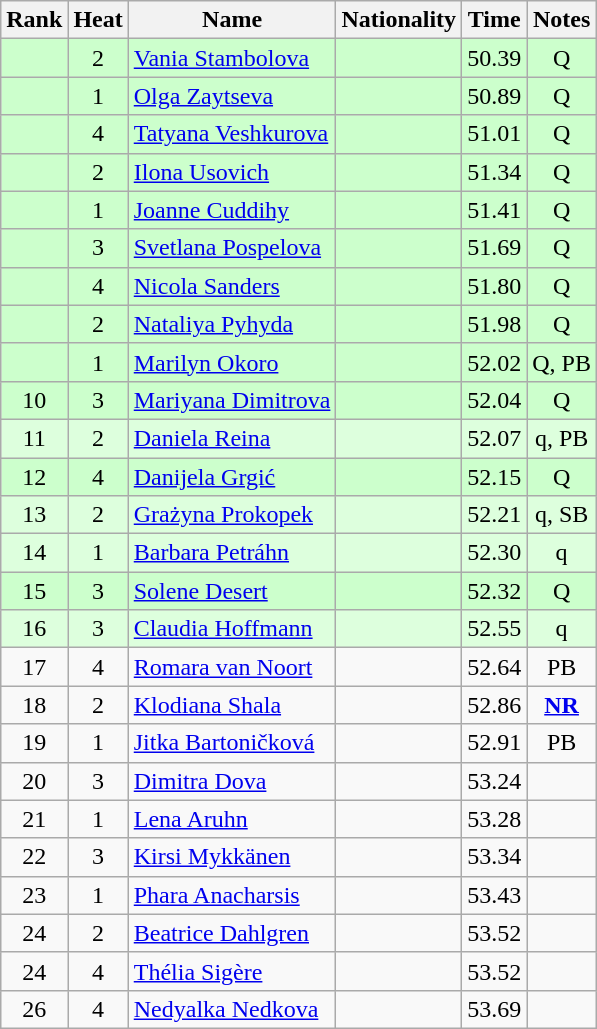<table class="wikitable sortable" style="text-align:center">
<tr>
<th>Rank</th>
<th>Heat</th>
<th>Name</th>
<th>Nationality</th>
<th>Time</th>
<th>Notes</th>
</tr>
<tr bgcolor=ccffcc>
<td></td>
<td>2</td>
<td align=left><a href='#'>Vania Stambolova</a></td>
<td align=left></td>
<td>50.39</td>
<td>Q</td>
</tr>
<tr bgcolor=ccffcc>
<td></td>
<td>1</td>
<td align=left><a href='#'>Olga Zaytseva</a></td>
<td align=left></td>
<td>50.89</td>
<td>Q</td>
</tr>
<tr bgcolor=ccffcc>
<td></td>
<td>4</td>
<td align=left><a href='#'>Tatyana Veshkurova</a></td>
<td align=left></td>
<td>51.01</td>
<td>Q</td>
</tr>
<tr bgcolor=ccffcc>
<td></td>
<td>2</td>
<td align=left><a href='#'>Ilona Usovich</a></td>
<td align=left></td>
<td>51.34</td>
<td>Q</td>
</tr>
<tr bgcolor=ccffcc>
<td></td>
<td>1</td>
<td align=left><a href='#'>Joanne Cuddihy</a></td>
<td align=left></td>
<td>51.41</td>
<td>Q</td>
</tr>
<tr bgcolor=ccffcc>
<td></td>
<td>3</td>
<td align=left><a href='#'>Svetlana Pospelova</a></td>
<td align=left></td>
<td>51.69</td>
<td>Q</td>
</tr>
<tr bgcolor=ccffcc>
<td></td>
<td>4</td>
<td align=left><a href='#'>Nicola Sanders</a></td>
<td align=left></td>
<td>51.80</td>
<td>Q</td>
</tr>
<tr bgcolor=ccffcc>
<td></td>
<td>2</td>
<td align=left><a href='#'>Nataliya Pyhyda</a></td>
<td align=left></td>
<td>51.98</td>
<td>Q</td>
</tr>
<tr bgcolor=ccffcc>
<td></td>
<td>1</td>
<td align=left><a href='#'>Marilyn Okoro</a></td>
<td align=left></td>
<td>52.02</td>
<td>Q, PB</td>
</tr>
<tr bgcolor=ccffcc>
<td>10</td>
<td>3</td>
<td align=left><a href='#'>Mariyana Dimitrova</a></td>
<td align=left></td>
<td>52.04</td>
<td>Q</td>
</tr>
<tr bgcolor=ddffdd>
<td>11</td>
<td>2</td>
<td align=left><a href='#'>Daniela Reina</a></td>
<td align=left></td>
<td>52.07</td>
<td>q, PB</td>
</tr>
<tr bgcolor=ccffcc>
<td>12</td>
<td>4</td>
<td align=left><a href='#'>Danijela Grgić</a></td>
<td align=left></td>
<td>52.15</td>
<td>Q</td>
</tr>
<tr bgcolor=ddffdd>
<td>13</td>
<td>2</td>
<td align=left><a href='#'>Grażyna Prokopek</a></td>
<td align=left></td>
<td>52.21</td>
<td>q, SB</td>
</tr>
<tr bgcolor=ddffdd>
<td>14</td>
<td>1</td>
<td align=left><a href='#'>Barbara Petráhn</a></td>
<td align=left></td>
<td>52.30</td>
<td>q</td>
</tr>
<tr bgcolor=ccffcc>
<td>15</td>
<td>3</td>
<td align=left><a href='#'>Solene Desert</a></td>
<td align=left></td>
<td>52.32</td>
<td>Q</td>
</tr>
<tr bgcolor=ddffdd>
<td>16</td>
<td>3</td>
<td align=left><a href='#'>Claudia Hoffmann</a></td>
<td align=left></td>
<td>52.55</td>
<td>q</td>
</tr>
<tr>
<td>17</td>
<td>4</td>
<td align=left><a href='#'>Romara van Noort</a></td>
<td align=left></td>
<td>52.64</td>
<td>PB</td>
</tr>
<tr>
<td>18</td>
<td>2</td>
<td align=left><a href='#'>Klodiana Shala</a></td>
<td align=left></td>
<td>52.86</td>
<td><strong><a href='#'>NR</a></strong></td>
</tr>
<tr>
<td>19</td>
<td>1</td>
<td align=left><a href='#'>Jitka Bartoničková</a></td>
<td align=left></td>
<td>52.91</td>
<td>PB</td>
</tr>
<tr>
<td>20</td>
<td>3</td>
<td align=left><a href='#'>Dimitra Dova</a></td>
<td align=left></td>
<td>53.24</td>
<td></td>
</tr>
<tr>
<td>21</td>
<td>1</td>
<td align=left><a href='#'>Lena Aruhn</a></td>
<td align=left></td>
<td>53.28</td>
<td></td>
</tr>
<tr>
<td>22</td>
<td>3</td>
<td align=left><a href='#'>Kirsi Mykkänen</a></td>
<td align=left></td>
<td>53.34</td>
<td></td>
</tr>
<tr>
<td>23</td>
<td>1</td>
<td align=left><a href='#'>Phara Anacharsis</a></td>
<td align=left></td>
<td>53.43</td>
<td></td>
</tr>
<tr>
<td>24</td>
<td>2</td>
<td align=left><a href='#'>Beatrice Dahlgren</a></td>
<td align=left></td>
<td>53.52</td>
<td></td>
</tr>
<tr>
<td>24</td>
<td>4</td>
<td align=left><a href='#'>Thélia Sigère</a></td>
<td align=left></td>
<td>53.52</td>
<td></td>
</tr>
<tr>
<td>26</td>
<td>4</td>
<td align=left><a href='#'>Nedyalka Nedkova</a></td>
<td align=left></td>
<td>53.69</td>
<td></td>
</tr>
</table>
